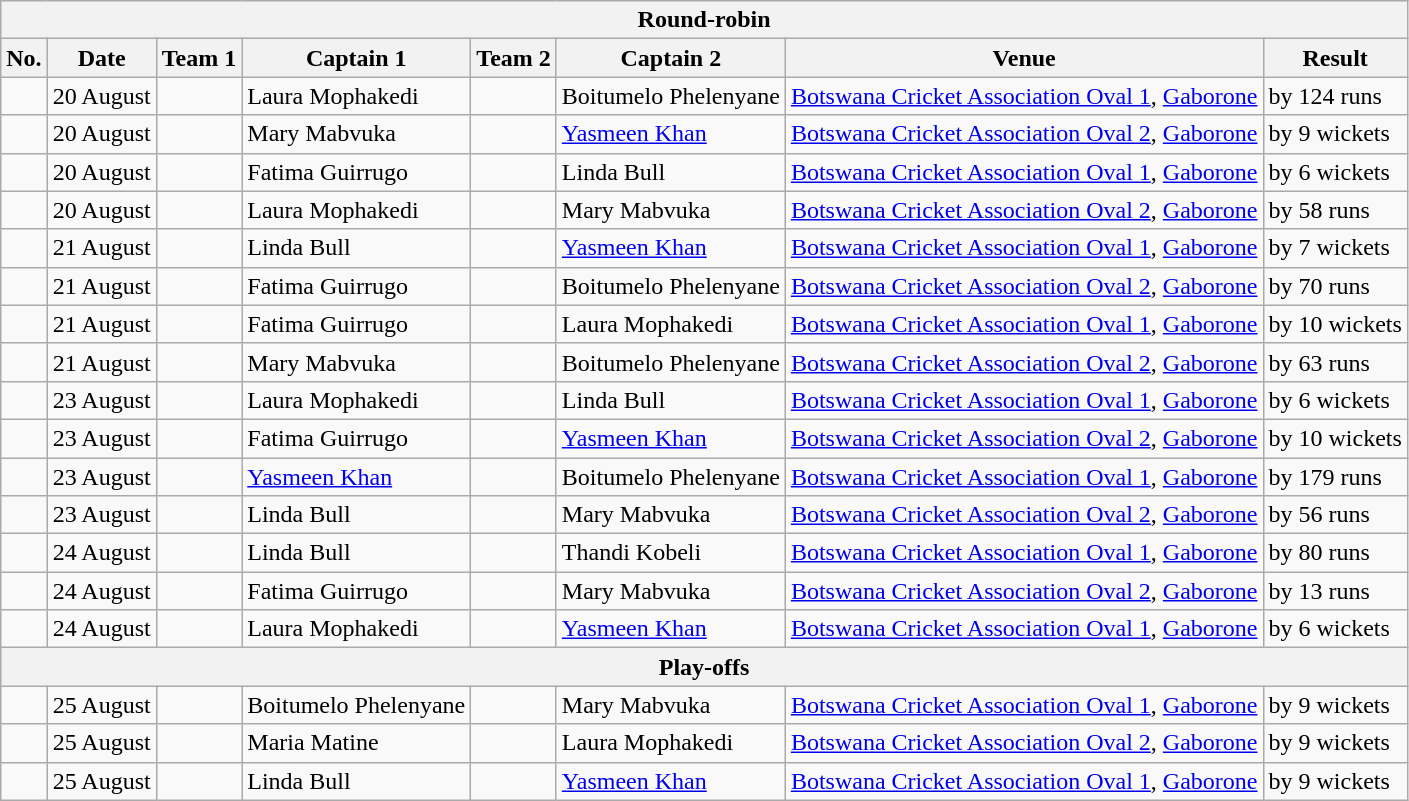<table class="wikitable">
<tr>
<th colspan="8">Round-robin</th>
</tr>
<tr>
<th>No.</th>
<th>Date</th>
<th>Team 1</th>
<th>Captain 1</th>
<th>Team 2</th>
<th>Captain 2</th>
<th>Venue</th>
<th>Result</th>
</tr>
<tr>
<td></td>
<td>20 August</td>
<td></td>
<td>Laura Mophakedi</td>
<td></td>
<td>Boitumelo Phelenyane</td>
<td><a href='#'>Botswana Cricket Association Oval 1</a>, <a href='#'>Gaborone</a></td>
<td> by 124 runs</td>
</tr>
<tr>
<td></td>
<td>20 August</td>
<td></td>
<td>Mary Mabvuka</td>
<td></td>
<td><a href='#'>Yasmeen Khan</a></td>
<td><a href='#'>Botswana Cricket Association Oval 2</a>, <a href='#'>Gaborone</a></td>
<td> by 9 wickets</td>
</tr>
<tr>
<td></td>
<td>20 August</td>
<td></td>
<td>Fatima Guirrugo</td>
<td></td>
<td>Linda Bull</td>
<td><a href='#'>Botswana Cricket Association Oval 1</a>, <a href='#'>Gaborone</a></td>
<td> by 6 wickets</td>
</tr>
<tr>
<td></td>
<td>20 August</td>
<td></td>
<td>Laura Mophakedi</td>
<td></td>
<td>Mary Mabvuka</td>
<td><a href='#'>Botswana Cricket Association Oval 2</a>, <a href='#'>Gaborone</a></td>
<td> by 58 runs</td>
</tr>
<tr>
<td></td>
<td>21 August</td>
<td></td>
<td>Linda Bull</td>
<td></td>
<td><a href='#'>Yasmeen Khan</a></td>
<td><a href='#'>Botswana Cricket Association Oval 1</a>, <a href='#'>Gaborone</a></td>
<td> by 7 wickets</td>
</tr>
<tr>
<td></td>
<td>21 August</td>
<td></td>
<td>Fatima Guirrugo</td>
<td></td>
<td>Boitumelo Phelenyane</td>
<td><a href='#'>Botswana Cricket Association Oval 2</a>, <a href='#'>Gaborone</a></td>
<td> by 70 runs</td>
</tr>
<tr>
<td></td>
<td>21 August</td>
<td></td>
<td>Fatima Guirrugo</td>
<td></td>
<td>Laura Mophakedi</td>
<td><a href='#'>Botswana Cricket Association Oval 1</a>, <a href='#'>Gaborone</a></td>
<td> by 10 wickets</td>
</tr>
<tr>
<td></td>
<td>21 August</td>
<td></td>
<td>Mary Mabvuka</td>
<td></td>
<td>Boitumelo Phelenyane</td>
<td><a href='#'>Botswana Cricket Association Oval 2</a>, <a href='#'>Gaborone</a></td>
<td> by 63 runs</td>
</tr>
<tr>
<td></td>
<td>23 August</td>
<td></td>
<td>Laura Mophakedi</td>
<td></td>
<td>Linda Bull</td>
<td><a href='#'>Botswana Cricket Association Oval 1</a>, <a href='#'>Gaborone</a></td>
<td> by 6 wickets</td>
</tr>
<tr>
<td></td>
<td>23 August</td>
<td></td>
<td>Fatima Guirrugo</td>
<td></td>
<td><a href='#'>Yasmeen Khan</a></td>
<td><a href='#'>Botswana Cricket Association Oval 2</a>, <a href='#'>Gaborone</a></td>
<td> by 10 wickets</td>
</tr>
<tr>
<td></td>
<td>23 August</td>
<td></td>
<td><a href='#'>Yasmeen Khan</a></td>
<td></td>
<td>Boitumelo Phelenyane</td>
<td><a href='#'>Botswana Cricket Association Oval 1</a>, <a href='#'>Gaborone</a></td>
<td> by 179 runs</td>
</tr>
<tr>
<td></td>
<td>23 August</td>
<td></td>
<td>Linda Bull</td>
<td></td>
<td>Mary Mabvuka</td>
<td><a href='#'>Botswana Cricket Association Oval 2</a>, <a href='#'>Gaborone</a></td>
<td> by 56 runs</td>
</tr>
<tr>
<td></td>
<td>24 August</td>
<td></td>
<td>Linda Bull</td>
<td></td>
<td>Thandi Kobeli</td>
<td><a href='#'>Botswana Cricket Association Oval 1</a>, <a href='#'>Gaborone</a></td>
<td> by 80 runs</td>
</tr>
<tr>
<td></td>
<td>24 August</td>
<td></td>
<td>Fatima Guirrugo</td>
<td></td>
<td>Mary Mabvuka</td>
<td><a href='#'>Botswana Cricket Association Oval 2</a>, <a href='#'>Gaborone</a></td>
<td> by 13 runs</td>
</tr>
<tr>
<td></td>
<td>24 August</td>
<td></td>
<td>Laura Mophakedi</td>
<td></td>
<td><a href='#'>Yasmeen Khan</a></td>
<td><a href='#'>Botswana Cricket Association Oval 1</a>, <a href='#'>Gaborone</a></td>
<td> by 6 wickets</td>
</tr>
<tr>
<th colspan="8">Play-offs</th>
</tr>
<tr>
<td></td>
<td>25 August</td>
<td></td>
<td>Boitumelo Phelenyane</td>
<td></td>
<td>Mary Mabvuka</td>
<td><a href='#'>Botswana Cricket Association Oval 1</a>, <a href='#'>Gaborone</a></td>
<td> by 9 wickets</td>
</tr>
<tr>
<td></td>
<td>25 August</td>
<td></td>
<td>Maria Matine</td>
<td></td>
<td>Laura Mophakedi</td>
<td><a href='#'>Botswana Cricket Association Oval 2</a>, <a href='#'>Gaborone</a></td>
<td> by 9 wickets</td>
</tr>
<tr>
<td></td>
<td>25 August</td>
<td></td>
<td>Linda Bull</td>
<td></td>
<td><a href='#'>Yasmeen Khan</a></td>
<td><a href='#'>Botswana Cricket Association Oval 1</a>, <a href='#'>Gaborone</a></td>
<td> by 9 wickets</td>
</tr>
</table>
